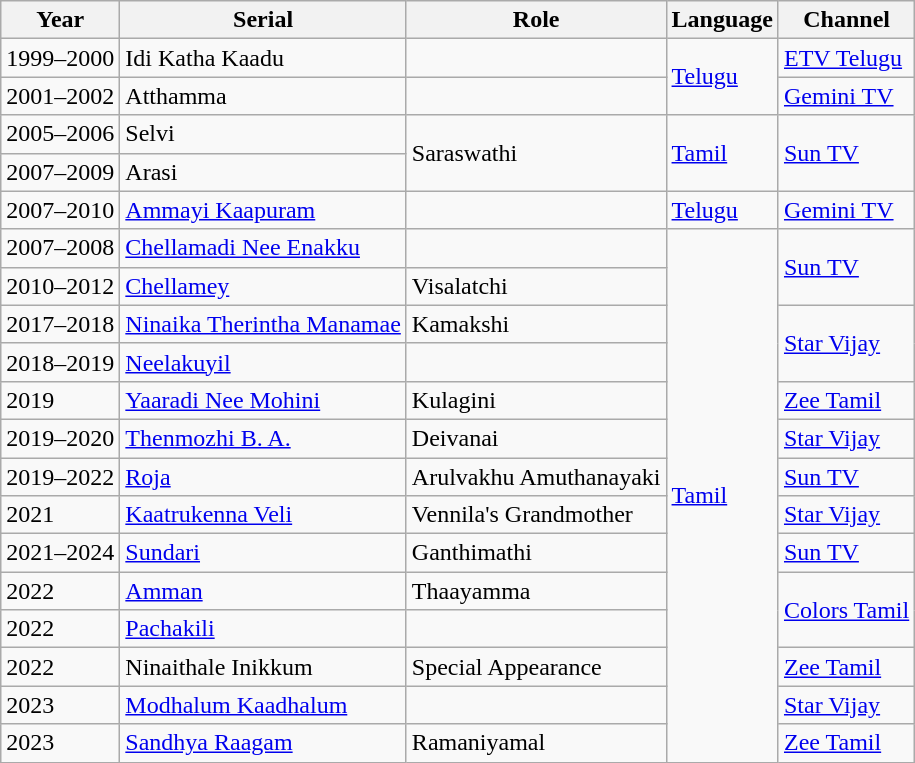<table class="wikitable sortable">
<tr>
<th>Year</th>
<th>Serial</th>
<th>Role</th>
<th>Language</th>
<th>Channel</th>
</tr>
<tr>
<td>1999–2000</td>
<td>Idi Katha Kaadu</td>
<td></td>
<td rowspan="2"><a href='#'>Telugu</a></td>
<td><a href='#'>ETV Telugu</a></td>
</tr>
<tr>
<td>2001–2002</td>
<td>Atthamma</td>
<td></td>
<td><a href='#'>Gemini TV</a></td>
</tr>
<tr>
<td>2005–2006</td>
<td>Selvi</td>
<td rowspan="2">Saraswathi</td>
<td rowspan="2"><a href='#'>Tamil</a></td>
<td rowspan="2"><a href='#'>Sun TV</a></td>
</tr>
<tr>
<td>2007–2009</td>
<td>Arasi</td>
</tr>
<tr>
<td>2007–2010</td>
<td><a href='#'>Ammayi Kaapuram</a></td>
<td></td>
<td><a href='#'>Telugu</a></td>
<td><a href='#'>Gemini TV</a></td>
</tr>
<tr>
<td>2007–2008</td>
<td><a href='#'>Chellamadi Nee Enakku</a></td>
<td></td>
<td rowspan="14"><a href='#'>Tamil</a></td>
<td rowspan="2"><a href='#'>Sun TV</a></td>
</tr>
<tr>
<td>2010–2012</td>
<td><a href='#'>Chellamey</a></td>
<td>Visalatchi</td>
</tr>
<tr>
<td>2017–2018</td>
<td><a href='#'>Ninaika Therintha Manamae</a></td>
<td>Kamakshi</td>
<td rowspan="2"><a href='#'>Star Vijay</a></td>
</tr>
<tr>
<td>2018–2019</td>
<td><a href='#'>Neelakuyil</a></td>
<td></td>
</tr>
<tr>
<td>2019</td>
<td><a href='#'>Yaaradi Nee Mohini</a></td>
<td>Kulagini</td>
<td><a href='#'>Zee Tamil</a></td>
</tr>
<tr>
<td>2019–2020</td>
<td><a href='#'>Thenmozhi B. A.</a></td>
<td>Deivanai</td>
<td><a href='#'>Star Vijay</a></td>
</tr>
<tr>
<td>2019–2022</td>
<td><a href='#'>Roja</a></td>
<td>Arulvakhu Amuthanayaki</td>
<td><a href='#'>Sun TV</a></td>
</tr>
<tr>
<td>2021</td>
<td><a href='#'>Kaatrukenna Veli</a></td>
<td>Vennila's Grandmother</td>
<td><a href='#'>Star Vijay</a></td>
</tr>
<tr>
<td>2021–2024</td>
<td><a href='#'>Sundari</a></td>
<td>Ganthimathi</td>
<td><a href='#'>Sun TV</a></td>
</tr>
<tr>
<td>2022</td>
<td><a href='#'>Amman</a></td>
<td>Thaayamma</td>
<td rowspan="2"><a href='#'>Colors Tamil</a></td>
</tr>
<tr>
<td>2022</td>
<td><a href='#'>Pachakili</a></td>
<td></td>
</tr>
<tr>
<td>2022</td>
<td>Ninaithale Inikkum</td>
<td>Special Appearance</td>
<td><a href='#'>Zee Tamil</a></td>
</tr>
<tr>
<td>2023</td>
<td><a href='#'>Modhalum Kaadhalum</a></td>
<td></td>
<td><a href='#'>Star Vijay</a></td>
</tr>
<tr>
<td>2023</td>
<td><a href='#'>Sandhya Raagam</a></td>
<td>Ramaniyamal</td>
<td><a href='#'>Zee Tamil</a></td>
</tr>
</table>
